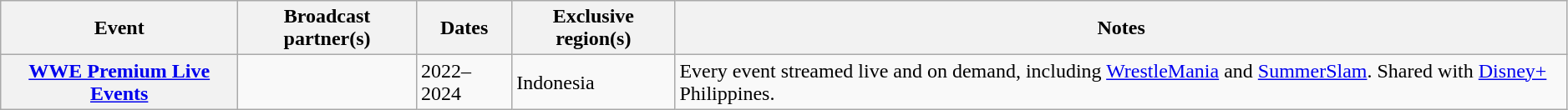<table class="wikitable plainrowheaders sortable" style="width:99%;">
<tr>
<th>Event</th>
<th>Broadcast partner(s)</th>
<th>Dates</th>
<th>Exclusive region(s)</th>
<th>Notes</th>
</tr>
<tr>
<th scope="row"><a href='#'>WWE Premium Live Events</a></th>
<td></td>
<td>2022–2024</td>
<td>Indonesia</td>
<td>Every event streamed live and on demand, including <a href='#'>WrestleMania</a> and <a href='#'>SummerSlam</a>. Shared with <a href='#'>Disney+</a> Philippines.</td>
</tr>
</table>
